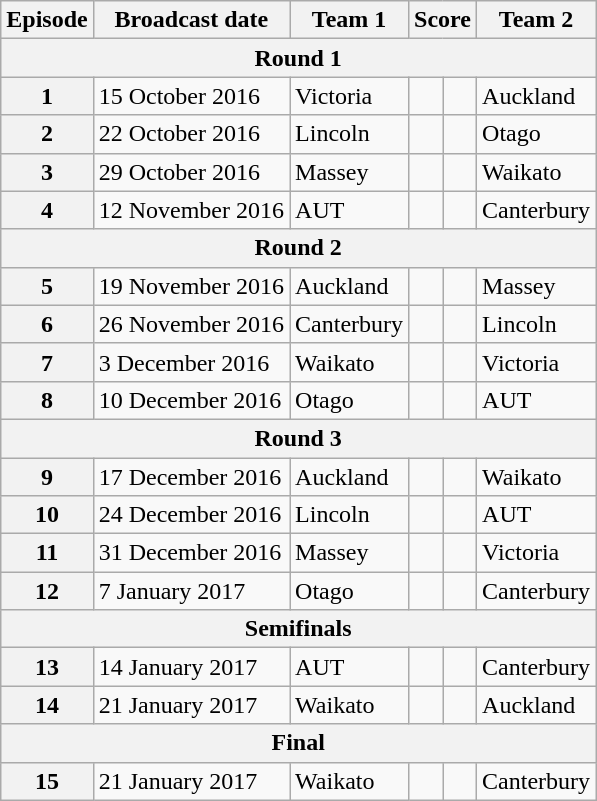<table class="wikitable">
<tr>
<th>Episode</th>
<th>Broadcast date</th>
<th>Team 1</th>
<th colspan=2>Score</th>
<th>Team 2</th>
</tr>
<tr>
<th colspan=6>Round 1</th>
</tr>
<tr>
<th>1</th>
<td>15 October 2016</td>
<td>Victoria</td>
<td></td>
<td></td>
<td>Auckland</td>
</tr>
<tr>
<th>2</th>
<td>22 October 2016</td>
<td>Lincoln</td>
<td></td>
<td></td>
<td>Otago</td>
</tr>
<tr>
<th>3</th>
<td>29 October 2016</td>
<td>Massey</td>
<td></td>
<td></td>
<td>Waikato</td>
</tr>
<tr>
<th>4</th>
<td>12 November 2016</td>
<td>AUT</td>
<td></td>
<td></td>
<td>Canterbury</td>
</tr>
<tr>
<th colspan=6>Round 2</th>
</tr>
<tr>
<th>5</th>
<td>19 November 2016</td>
<td>Auckland</td>
<td></td>
<td></td>
<td>Massey</td>
</tr>
<tr>
<th>6</th>
<td>26 November 2016</td>
<td>Canterbury</td>
<td></td>
<td></td>
<td>Lincoln</td>
</tr>
<tr>
<th>7</th>
<td>3 December 2016</td>
<td>Waikato</td>
<td></td>
<td></td>
<td>Victoria</td>
</tr>
<tr>
<th>8</th>
<td>10 December 2016</td>
<td>Otago</td>
<td></td>
<td></td>
<td>AUT</td>
</tr>
<tr>
<th colspan=6>Round 3</th>
</tr>
<tr>
<th>9</th>
<td>17 December 2016</td>
<td>Auckland</td>
<td></td>
<td></td>
<td>Waikato</td>
</tr>
<tr>
<th>10</th>
<td>24 December 2016</td>
<td>Lincoln</td>
<td></td>
<td></td>
<td>AUT</td>
</tr>
<tr>
<th>11</th>
<td>31 December 2016</td>
<td>Massey</td>
<td></td>
<td></td>
<td>Victoria</td>
</tr>
<tr>
<th>12</th>
<td>7 January 2017</td>
<td>Otago</td>
<td></td>
<td></td>
<td>Canterbury</td>
</tr>
<tr>
<th colspan=6>Semifinals</th>
</tr>
<tr>
<th>13</th>
<td>14 January 2017</td>
<td>AUT</td>
<td></td>
<td></td>
<td>Canterbury</td>
</tr>
<tr>
<th>14</th>
<td>21 January 2017</td>
<td>Waikato</td>
<td></td>
<td></td>
<td>Auckland</td>
</tr>
<tr>
<th colspan=6>Final</th>
</tr>
<tr>
<th>15</th>
<td>21 January 2017</td>
<td>Waikato</td>
<td></td>
<td></td>
<td>Canterbury</td>
</tr>
</table>
